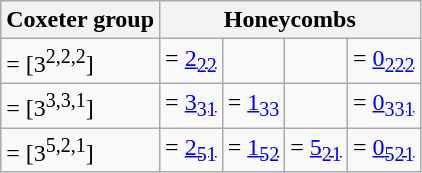<table class="wikitable">
<tr>
<th>Coxeter group</th>
<th colspan=4>Honeycombs</th>
</tr>
<tr>
<td> = [3<sup>2,2,2</sup>]</td>
<td> = <a href='#'>2<sub>22</sub></a></td>
<td> </td>
<td> </td>
<td> = <a href='#'>0<sub>222</sub></a></td>
</tr>
<tr>
<td> = [3<sup>3,3,1</sup>]</td>
<td> = <a href='#'>3<sub>31</sub></a></td>
<td> = <a href='#'>1<sub>33</sub></a></td>
<td> </td>
<td> = <a href='#'>0<sub>331</sub></a></td>
</tr>
<tr>
<td> = [3<sup>5,2,1</sup>]</td>
<td> = <a href='#'>2<sub>51</sub></a></td>
<td> = <a href='#'>1<sub>52</sub></a></td>
<td> = <a href='#'>5<sub>21</sub></a></td>
<td> = <a href='#'>0<sub>521</sub></a></td>
</tr>
</table>
